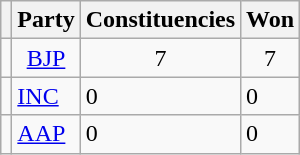<table class=wikitable>
<tr>
<th></th>
<th>Party</th>
<th>Constituencies</th>
<th>Won</th>
</tr>
<tr align="center">
<td></td>
<td><a href='#'>BJP</a></td>
<td>7</td>
<td>7</td>
</tr>
<tr>
<td></td>
<td><a href='#'>INC</a></td>
<td>0</td>
<td>0</td>
</tr>
<tr>
<td></td>
<td><a href='#'>AAP</a></td>
<td>0</td>
<td>0</td>
</tr>
</table>
